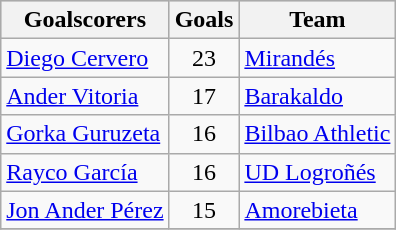<table class="wikitable sortable" class="wikitable">
<tr style="background:#ccc; text-align:center;">
<th>Goalscorers</th>
<th>Goals</th>
<th>Team</th>
</tr>
<tr>
<td> <a href='#'>Diego Cervero</a></td>
<td style="text-align:center;">23</td>
<td><a href='#'>Mirandés</a></td>
</tr>
<tr>
<td> <a href='#'>Ander Vitoria</a></td>
<td style="text-align:center;">17</td>
<td><a href='#'>Barakaldo</a></td>
</tr>
<tr>
<td> <a href='#'>Gorka Guruzeta</a></td>
<td style="text-align:center;">16</td>
<td><a href='#'>Bilbao Athletic</a></td>
</tr>
<tr>
<td> <a href='#'>Rayco García</a></td>
<td style="text-align:center;">16</td>
<td><a href='#'>UD Logroñés</a></td>
</tr>
<tr>
<td> <a href='#'>Jon Ander Pérez</a></td>
<td style="text-align:center;">15</td>
<td><a href='#'>Amorebieta</a></td>
</tr>
<tr>
</tr>
</table>
